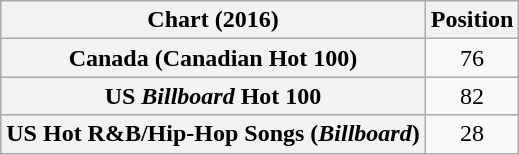<table class="wikitable plainrowheaders sortable" style="text-align:center;">
<tr>
<th>Chart (2016)</th>
<th>Position</th>
</tr>
<tr>
<th scope="row">Canada (Canadian Hot 100)</th>
<td>76</td>
</tr>
<tr>
<th scope="row">US <em>Billboard</em> Hot 100</th>
<td>82</td>
</tr>
<tr>
<th scope="row">US Hot R&B/Hip-Hop Songs (<em>Billboard</em>)</th>
<td>28</td>
</tr>
</table>
